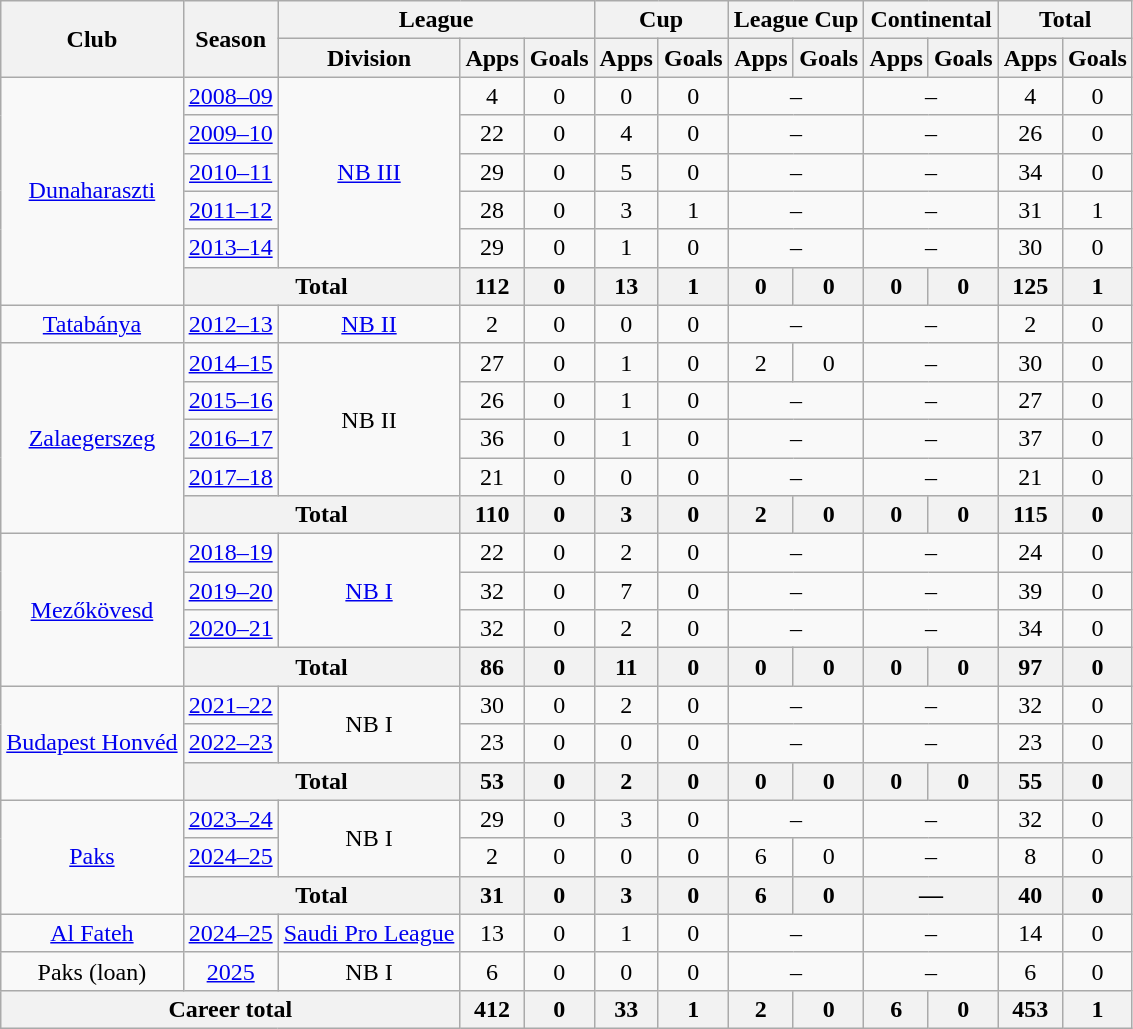<table class="wikitable" style="font-size:100%; text-align: center;">
<tr>
<th rowspan="2">Club</th>
<th rowspan="2">Season</th>
<th colspan="3">League</th>
<th colspan="2">Cup</th>
<th colspan="2">League Cup</th>
<th colspan="2">Continental</th>
<th colspan="2">Total</th>
</tr>
<tr>
<th>Division</th>
<th>Apps</th>
<th>Goals</th>
<th>Apps</th>
<th>Goals</th>
<th>Apps</th>
<th>Goals</th>
<th>Apps</th>
<th>Goals</th>
<th>Apps</th>
<th>Goals</th>
</tr>
<tr>
<td rowspan="6" valign="center"><a href='#'>Dunaharaszti</a></td>
<td><a href='#'>2008–09</a></td>
<td rowspan="5" valign="center"><a href='#'>NB III</a></td>
<td>4</td>
<td>0</td>
<td>0</td>
<td>0</td>
<td colspan="2">–</td>
<td colspan="2">–</td>
<td>4</td>
<td>0</td>
</tr>
<tr>
<td><a href='#'>2009–10</a></td>
<td>22</td>
<td>0</td>
<td>4</td>
<td>0</td>
<td colspan="2">–</td>
<td colspan="2">–</td>
<td>26</td>
<td>0</td>
</tr>
<tr>
<td><a href='#'>2010–11</a></td>
<td>29</td>
<td>0</td>
<td>5</td>
<td>0</td>
<td colspan="2">–</td>
<td colspan="2">–</td>
<td>34</td>
<td>0</td>
</tr>
<tr>
<td><a href='#'>2011–12</a></td>
<td>28</td>
<td>0</td>
<td>3</td>
<td>1</td>
<td colspan="2">–</td>
<td colspan="2">–</td>
<td>31</td>
<td>1</td>
</tr>
<tr>
<td><a href='#'>2013–14</a></td>
<td>29</td>
<td>0</td>
<td>1</td>
<td>0</td>
<td colspan="2">–</td>
<td colspan="2">–</td>
<td>30</td>
<td>0</td>
</tr>
<tr>
<th colspan="2">Total</th>
<th>112</th>
<th>0</th>
<th>13</th>
<th>1</th>
<th>0</th>
<th>0</th>
<th>0</th>
<th>0</th>
<th>125</th>
<th>1</th>
</tr>
<tr>
<td><a href='#'>Tatabánya</a></td>
<td><a href='#'>2012–13</a></td>
<td><a href='#'>NB II</a></td>
<td>2</td>
<td>0</td>
<td>0</td>
<td>0</td>
<td colspan="2">–</td>
<td colspan="2">–</td>
<td>2</td>
<td>0</td>
</tr>
<tr>
<td rowspan="5" valign="center"><a href='#'>Zalaegerszeg</a></td>
<td><a href='#'>2014–15</a></td>
<td rowspan="4" valign="center">NB II</td>
<td>27</td>
<td>0</td>
<td>1</td>
<td>0</td>
<td>2</td>
<td>0</td>
<td colspan="2">–</td>
<td>30</td>
<td>0</td>
</tr>
<tr>
<td><a href='#'>2015–16</a></td>
<td>26</td>
<td>0</td>
<td>1</td>
<td>0</td>
<td colspan="2">–</td>
<td colspan="2">–</td>
<td>27</td>
<td>0</td>
</tr>
<tr>
<td><a href='#'>2016–17</a></td>
<td>36</td>
<td>0</td>
<td>1</td>
<td>0</td>
<td colspan="2">–</td>
<td colspan="2">–</td>
<td>37</td>
<td>0</td>
</tr>
<tr>
<td><a href='#'>2017–18</a></td>
<td>21</td>
<td>0</td>
<td>0</td>
<td>0</td>
<td colspan="2">–</td>
<td colspan="2">–</td>
<td>21</td>
<td>0</td>
</tr>
<tr>
<th colspan="2">Total</th>
<th>110</th>
<th>0</th>
<th>3</th>
<th>0</th>
<th>2</th>
<th>0</th>
<th>0</th>
<th>0</th>
<th>115</th>
<th>0</th>
</tr>
<tr>
<td rowspan="4" valign="center"><a href='#'>Mezőkövesd</a></td>
<td><a href='#'>2018–19</a></td>
<td rowspan="3" valign="center"><a href='#'>NB I</a></td>
<td>22</td>
<td>0</td>
<td>2</td>
<td>0</td>
<td colspan="2">–</td>
<td colspan="2">–</td>
<td>24</td>
<td>0</td>
</tr>
<tr>
<td><a href='#'>2019–20</a></td>
<td>32</td>
<td>0</td>
<td>7</td>
<td>0</td>
<td colspan="2">–</td>
<td colspan="2">–</td>
<td>39</td>
<td>0</td>
</tr>
<tr>
<td><a href='#'>2020–21</a></td>
<td>32</td>
<td>0</td>
<td>2</td>
<td>0</td>
<td colspan="2">–</td>
<td colspan="2">–</td>
<td>34</td>
<td>0</td>
</tr>
<tr>
<th colspan="2">Total</th>
<th>86</th>
<th>0</th>
<th>11</th>
<th>0</th>
<th>0</th>
<th>0</th>
<th>0</th>
<th>0</th>
<th>97</th>
<th>0</th>
</tr>
<tr>
<td rowspan="3" valign="center"><a href='#'>Budapest Honvéd</a></td>
<td><a href='#'>2021–22</a></td>
<td rowspan="2" valign="center">NB I</td>
<td>30</td>
<td>0</td>
<td>2</td>
<td>0</td>
<td colspan="2">–</td>
<td colspan="2">–</td>
<td>32</td>
<td>0</td>
</tr>
<tr>
<td><a href='#'>2022–23</a></td>
<td>23</td>
<td>0</td>
<td>0</td>
<td>0</td>
<td colspan="2">–</td>
<td colspan="2">–</td>
<td>23</td>
<td>0</td>
</tr>
<tr>
<th colspan="2">Total</th>
<th>53</th>
<th>0</th>
<th>2</th>
<th>0</th>
<th>0</th>
<th>0</th>
<th>0</th>
<th>0</th>
<th>55</th>
<th>0</th>
</tr>
<tr>
<td rowspan="3"><a href='#'>Paks</a></td>
<td><a href='#'>2023–24</a></td>
<td rowspan="2">NB I</td>
<td>29</td>
<td>0</td>
<td>3</td>
<td>0</td>
<td colspan="2">–</td>
<td colspan="2">–</td>
<td>32</td>
<td>0</td>
</tr>
<tr>
<td><a href='#'>2024–25</a></td>
<td>2</td>
<td>0</td>
<td>0</td>
<td>0</td>
<td>6</td>
<td>0</td>
<td colspan="2">–</td>
<td>8</td>
<td>0</td>
</tr>
<tr>
<th colspan="2">Total</th>
<th>31</th>
<th>0</th>
<th>3</th>
<th>0</th>
<th>6</th>
<th>0</th>
<th colspan="2">—</th>
<th>40</th>
<th>0</th>
</tr>
<tr>
<td><a href='#'>Al Fateh</a></td>
<td><a href='#'>2024–25</a></td>
<td><a href='#'>Saudi Pro League</a></td>
<td>13</td>
<td>0</td>
<td>1</td>
<td>0</td>
<td colspan="2">–</td>
<td colspan="2">–</td>
<td>14</td>
<td>0</td>
</tr>
<tr>
<td>Paks (loan)</td>
<td><a href='#'>2025</a></td>
<td>NB I</td>
<td>6</td>
<td>0</td>
<td>0</td>
<td>0</td>
<td colspan="2">–</td>
<td colspan="2">–</td>
<td>6</td>
<td>0</td>
</tr>
<tr>
<th colspan="3" valign="top">Career total</th>
<th>412</th>
<th>0</th>
<th>33</th>
<th>1</th>
<th>2</th>
<th>0</th>
<th>6</th>
<th>0</th>
<th>453</th>
<th>1</th>
</tr>
</table>
